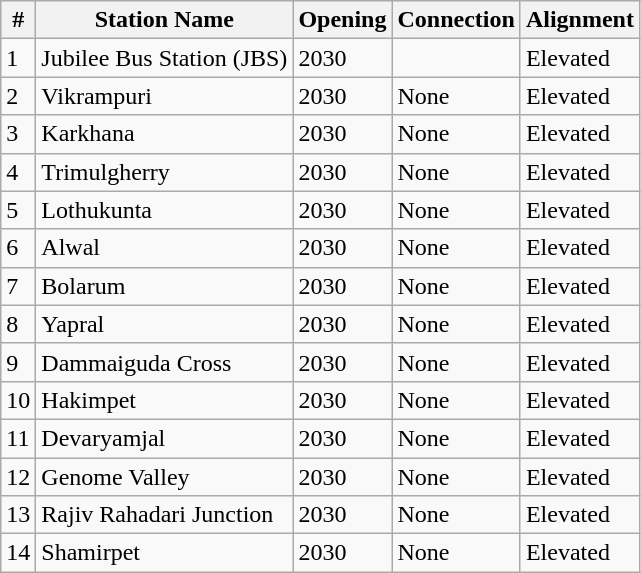<table class="wikitable sortable">
<tr>
<th>#</th>
<th>Station Name</th>
<th>Opening</th>
<th>Connection</th>
<th>Alignment</th>
</tr>
<tr>
<td>1</td>
<td>Jubilee Bus Station (JBS)</td>
<td>2030</td>
<td></td>
<td>Elevated</td>
</tr>
<tr>
<td>2</td>
<td>Vikrampuri</td>
<td>2030</td>
<td>None</td>
<td>Elevated</td>
</tr>
<tr>
<td>3</td>
<td>Karkhana</td>
<td>2030</td>
<td>None</td>
<td>Elevated</td>
</tr>
<tr>
<td>4</td>
<td>Trimulgherry</td>
<td>2030</td>
<td>None</td>
<td>Elevated</td>
</tr>
<tr>
<td>5</td>
<td>Lothukunta</td>
<td>2030</td>
<td>None</td>
<td>Elevated</td>
</tr>
<tr>
<td>6</td>
<td>Alwal</td>
<td>2030</td>
<td>None</td>
<td>Elevated</td>
</tr>
<tr>
<td>7</td>
<td>Bolarum</td>
<td>2030</td>
<td>None</td>
<td>Elevated</td>
</tr>
<tr>
<td>8</td>
<td>Yapral</td>
<td>2030</td>
<td>None</td>
<td>Elevated</td>
</tr>
<tr>
<td>9</td>
<td>Dammaiguda Cross</td>
<td>2030</td>
<td>None</td>
<td>Elevated</td>
</tr>
<tr>
<td>10</td>
<td>Hakimpet</td>
<td>2030</td>
<td>None</td>
<td>Elevated</td>
</tr>
<tr>
<td>11</td>
<td>Devaryamjal</td>
<td>2030</td>
<td>None</td>
<td>Elevated</td>
</tr>
<tr>
<td>12</td>
<td>Genome Valley</td>
<td>2030</td>
<td>None</td>
<td>Elevated</td>
</tr>
<tr>
<td>13</td>
<td>Rajiv Rahadari Junction</td>
<td>2030</td>
<td>None</td>
<td>Elevated</td>
</tr>
<tr>
<td>14</td>
<td>Shamirpet</td>
<td>2030</td>
<td>None</td>
<td>Elevated</td>
</tr>
</table>
